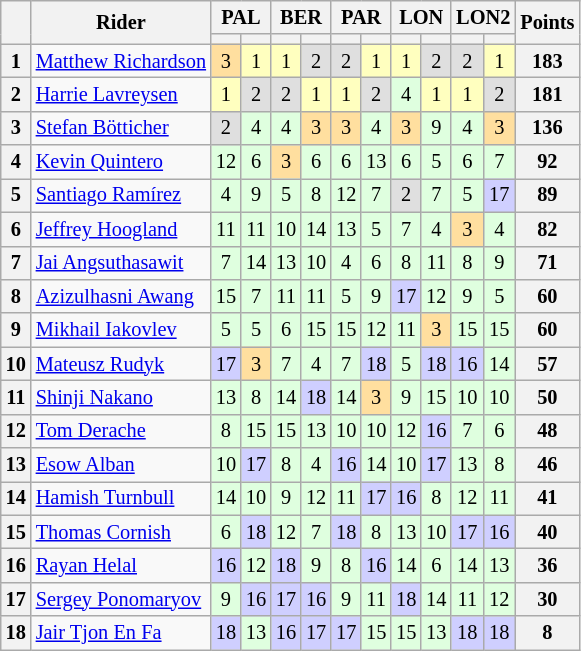<table class="wikitable plainrowheaders" style="font-size:85%; text-align:center">
<tr>
<th rowspan=2 style="vertical-align:middle"></th>
<th rowspan=2 style="vertical-align:middle">Rider</th>
<th colspan=2>PAL<br></th>
<th colspan=2>BER<br></th>
<th colspan=2>PAR<br></th>
<th colspan=2>LON<br></th>
<th colspan=2>LON2<br></th>
<th rowspan=2 style="vertical-align:middle">Points</th>
</tr>
<tr>
<th></th>
<th></th>
<th></th>
<th></th>
<th></th>
<th></th>
<th></th>
<th></th>
<th></th>
<th></th>
</tr>
<tr>
<th>1</th>
<td style="text-align:left"> <a href='#'>Matthew Richardson</a> </td>
<td style="background:#ffdf9f;">3</td>
<td style="background:#FFFFBF;">1</td>
<td style="background:#FFFFBF;">1</td>
<td style="background:#DFDFDF;">2</td>
<td style="background:#DFDFDF;">2</td>
<td style="background:#FFFFBF;">1</td>
<td style="background:#FFFFBF;">1</td>
<td style="background:#DFDFDF;">2</td>
<td style="background:#DFDFDF;">2</td>
<td style="background:#FFFFBF;">1</td>
<th>183</th>
</tr>
<tr>
<th>2</th>
<td style="text-align:left"> <a href='#'>Harrie Lavreysen</a></td>
<td style="background:#FFFFBF;">1</td>
<td style="background:#DFDFDF;">2</td>
<td style="background:#DFDFDF;">2</td>
<td style="background:#FFFFBF;">1</td>
<td style="background:#FFFFBF;">1</td>
<td style="background:#DFDFDF;">2</td>
<td style="background:#dfffdf;">4</td>
<td style="background:#FFFFBF;">1</td>
<td style="background:#FFFFBF;">1</td>
<td style="background:#DFDFDF;">2</td>
<th>181</th>
</tr>
<tr>
<th>3</th>
<td style="text-align:left"> <a href='#'>Stefan Bötticher</a></td>
<td style="background:#DFDFDF;">2</td>
<td style="background:#dfffdf;">4</td>
<td style="background:#dfffdf;">4</td>
<td style="background:#ffdf9f;">3</td>
<td style="background:#ffdf9f;">3</td>
<td style="background:#dfffdf;">4</td>
<td style="background:#ffdf9f;">3</td>
<td style="background:#dfffdf;">9</td>
<td style="background:#dfffdf;">4</td>
<td style="background:#ffdf9f;">3</td>
<th>136</th>
</tr>
<tr>
<th>4</th>
<td style="text-align:left"> <a href='#'>Kevin Quintero</a></td>
<td style="background:#dfffdf;">12</td>
<td style="background:#dfffdf;">6</td>
<td style="background:#ffdf9f;">3</td>
<td style="background:#dfffdf;">6</td>
<td style="background:#dfffdf;">6</td>
<td style="background:#dfffdf;">13</td>
<td style="background:#dfffdf;">6</td>
<td style="background:#dfffdf;">5</td>
<td style="background:#dfffdf;">6</td>
<td style="background:#dfffdf;">7</td>
<th>92</th>
</tr>
<tr>
<th>5</th>
<td style="text-align:left"> <a href='#'>Santiago Ramírez</a></td>
<td style="background:#dfffdf;">4</td>
<td style="background:#dfffdf;">9</td>
<td style="background:#dfffdf;">5</td>
<td style="background:#dfffdf;">8</td>
<td style="background:#dfffdf;">12</td>
<td style="background:#dfffdf;">7</td>
<td style="background:#DFDFDF;">2</td>
<td style="background:#dfffdf;">7</td>
<td style="background:#dfffdf;">5</td>
<td style="background:#cfcfff;">17</td>
<th>89</th>
</tr>
<tr>
<th>6</th>
<td style="text-align:left"> <a href='#'>Jeffrey Hoogland</a></td>
<td style="background:#dfffdf;">11</td>
<td style="background:#dfffdf;">11</td>
<td style="background:#dfffdf;">10</td>
<td style="background:#dfffdf;">14</td>
<td style="background:#dfffdf;">13</td>
<td style="background:#dfffdf;">5</td>
<td style="background:#dfffdf;">7</td>
<td style="background:#dfffdf;">4</td>
<td style="background:#ffdf9f;">3</td>
<td style="background:#dfffdf;">4</td>
<th>82</th>
</tr>
<tr>
<th>7</th>
<td style="text-align:left"> <a href='#'>Jai Angsuthasawit</a></td>
<td style="background:#dfffdf;">7</td>
<td style="background:#dfffdf;">14</td>
<td style="background:#dfffdf;">13</td>
<td style="background:#dfffdf;">10</td>
<td style="background:#dfffdf;">4</td>
<td style="background:#dfffdf;">6</td>
<td style="background:#dfffdf;">8</td>
<td style="background:#dfffdf;">11</td>
<td style="background:#dfffdf;">8</td>
<td style="background:#dfffdf;">9</td>
<th>71</th>
</tr>
<tr>
<th>8</th>
<td style="text-align:left"> <a href='#'>Azizulhasni Awang</a></td>
<td style="background:#dfffdf;">15</td>
<td style="background:#dfffdf;">7</td>
<td style="background:#dfffdf;">11</td>
<td style="background:#dfffdf;">11</td>
<td style="background:#dfffdf;">5</td>
<td style="background:#dfffdf;">9</td>
<td style="background:#cfcfff;">17</td>
<td style="background:#dfffdf;">12</td>
<td style="background:#dfffdf;">9</td>
<td style="background:#dfffdf;">5</td>
<th>60</th>
</tr>
<tr>
<th>9</th>
<td style="text-align:left"> <a href='#'>Mikhail Iakovlev</a></td>
<td style="background:#dfffdf;">5</td>
<td style="background:#dfffdf;">5</td>
<td style="background:#dfffdf;">6</td>
<td style="background:#dfffdf;">15</td>
<td style="background:#dfffdf;">15</td>
<td style="background:#dfffdf;">12</td>
<td style="background:#dfffdf;">11</td>
<td style="background:#ffdf9f;">3</td>
<td style="background:#dfffdf;">15</td>
<td style="background:#dfffdf;">15</td>
<th>60</th>
</tr>
<tr>
<th>10</th>
<td style="text-align:left"> <a href='#'>Mateusz Rudyk</a></td>
<td style="background:#cfcfff;">17</td>
<td style="background:#ffdf9f;">3</td>
<td style="background:#dfffdf;">7</td>
<td style="background:#dfffdf;">4</td>
<td style="background:#dfffdf;">7</td>
<td style="background:#cfcfff;">18</td>
<td style="background:#dfffdf;">5</td>
<td style="background:#cfcfff;">18</td>
<td style="background:#cfcfff;">16</td>
<td style="background:#dfffdf;">14</td>
<th>57</th>
</tr>
<tr>
<th>11</th>
<td style="text-align:left"> <a href='#'>Shinji Nakano</a></td>
<td style="background:#dfffdf;">13</td>
<td style="background:#dfffdf;">8</td>
<td style="background:#dfffdf;">14</td>
<td style="background:#cfcfff;">18</td>
<td style="background:#dfffdf;">14</td>
<td style="background:#ffdf9f;">3</td>
<td style="background:#dfffdf;">9</td>
<td style="background:#dfffdf;">15</td>
<td style="background:#dfffdf;">10</td>
<td style="background:#dfffdf;">10</td>
<th>50</th>
</tr>
<tr>
<th>12</th>
<td style="text-align:left"> <a href='#'>Tom Derache</a></td>
<td style="background:#dfffdf;">8</td>
<td style="background:#dfffdf;">15</td>
<td style="background:#dfffdf;">15</td>
<td style="background:#dfffdf;">13</td>
<td style="background:#dfffdf;">10</td>
<td style="background:#dfffdf;">10</td>
<td style="background:#dfffdf;">12</td>
<td style="background:#cfcfff;">16</td>
<td style="background:#dfffdf;">7</td>
<td style="background:#dfffdf;">6</td>
<th>48</th>
</tr>
<tr>
<th>13</th>
<td style="text-align:left"> <a href='#'>Esow Alban</a></td>
<td style="background:#dfffdf;">10</td>
<td style="background:#cfcfff;">17</td>
<td style="background:#dfffdf;">8</td>
<td style="background:#dfffdf;">4</td>
<td style="background:#cfcfff;">16</td>
<td style="background:#dfffdf;">14</td>
<td style="background:#dfffdf;">10</td>
<td style="background:#cfcfff;">17</td>
<td style="background:#dfffdf;">13</td>
<td style="background:#dfffdf;">8</td>
<th>46</th>
</tr>
<tr>
<th>14</th>
<td style="text-align:left"> <a href='#'>Hamish Turnbull</a></td>
<td style="background:#dfffdf;">14</td>
<td style="background:#dfffdf;">10</td>
<td style="background:#dfffdf;">9</td>
<td style="background:#dfffdf;">12</td>
<td style="background:#dfffdf;">11</td>
<td style="background:#cfcfff;">17</td>
<td style="background:#cfcfff;">16</td>
<td style="background:#dfffdf;">8</td>
<td style="background:#dfffdf;">12</td>
<td style="background:#dfffdf;">11</td>
<th>41</th>
</tr>
<tr>
<th>15</th>
<td style="text-align:left"> <a href='#'>Thomas Cornish</a></td>
<td style="background:#dfffdf;">6</td>
<td style="background:#cfcfff;">18</td>
<td style="background:#dfffdf;">12</td>
<td style="background:#dfffdf;">7</td>
<td style="background:#cfcfff;">18</td>
<td style="background:#dfffdf;">8</td>
<td style="background:#dfffdf;">13</td>
<td style="background:#dfffdf;">10</td>
<td style="background:#cfcfff;">17</td>
<td style="background:#cfcfff;">16</td>
<th>40</th>
</tr>
<tr>
<th>16</th>
<td style="text-align:left"> <a href='#'>Rayan Helal</a></td>
<td style="background:#cfcfff;">16</td>
<td style="background:#dfffdf;">12</td>
<td style="background:#cfcfff;">18</td>
<td style="background:#dfffdf;">9</td>
<td style="background:#dfffdf;">8</td>
<td style="background:#cfcfff;">16</td>
<td style="background:#dfffdf;">14</td>
<td style="background:#dfffdf;">6</td>
<td style="background:#dfffdf;">14</td>
<td style="background:#dfffdf;">13</td>
<th>36</th>
</tr>
<tr>
<th>17</th>
<td style="text-align:left"> <a href='#'>Sergey Ponomaryov</a></td>
<td style="background:#dfffdf;">9</td>
<td style="background:#cfcfff;">16</td>
<td style="background:#cfcfff;">17</td>
<td style="background:#cfcfff;">16</td>
<td style="background:#dfffdf;">9</td>
<td style="background:#dfffdf;">11</td>
<td style="background:#cfcfff;">18</td>
<td style="background:#dfffdf;">14</td>
<td style="background:#dfffdf;">11</td>
<td style="background:#dfffdf;">12</td>
<th>30</th>
</tr>
<tr>
<th>18</th>
<td style="text-align:left"> <a href='#'>Jair Tjon En Fa</a></td>
<td style="background:#cfcfff;">18</td>
<td style="background:#dfffdf;">13</td>
<td style="background:#cfcfff;">16</td>
<td style="background:#cfcfff;">17</td>
<td style="background:#cfcfff;">17</td>
<td style="background:#dfffdf;">15</td>
<td style="background:#dfffdf;">15</td>
<td style="background:#dfffdf;">13</td>
<td style="background:#cfcfff;">18</td>
<td style="background:#cfcfff;">18</td>
<th>8</th>
</tr>
</table>
